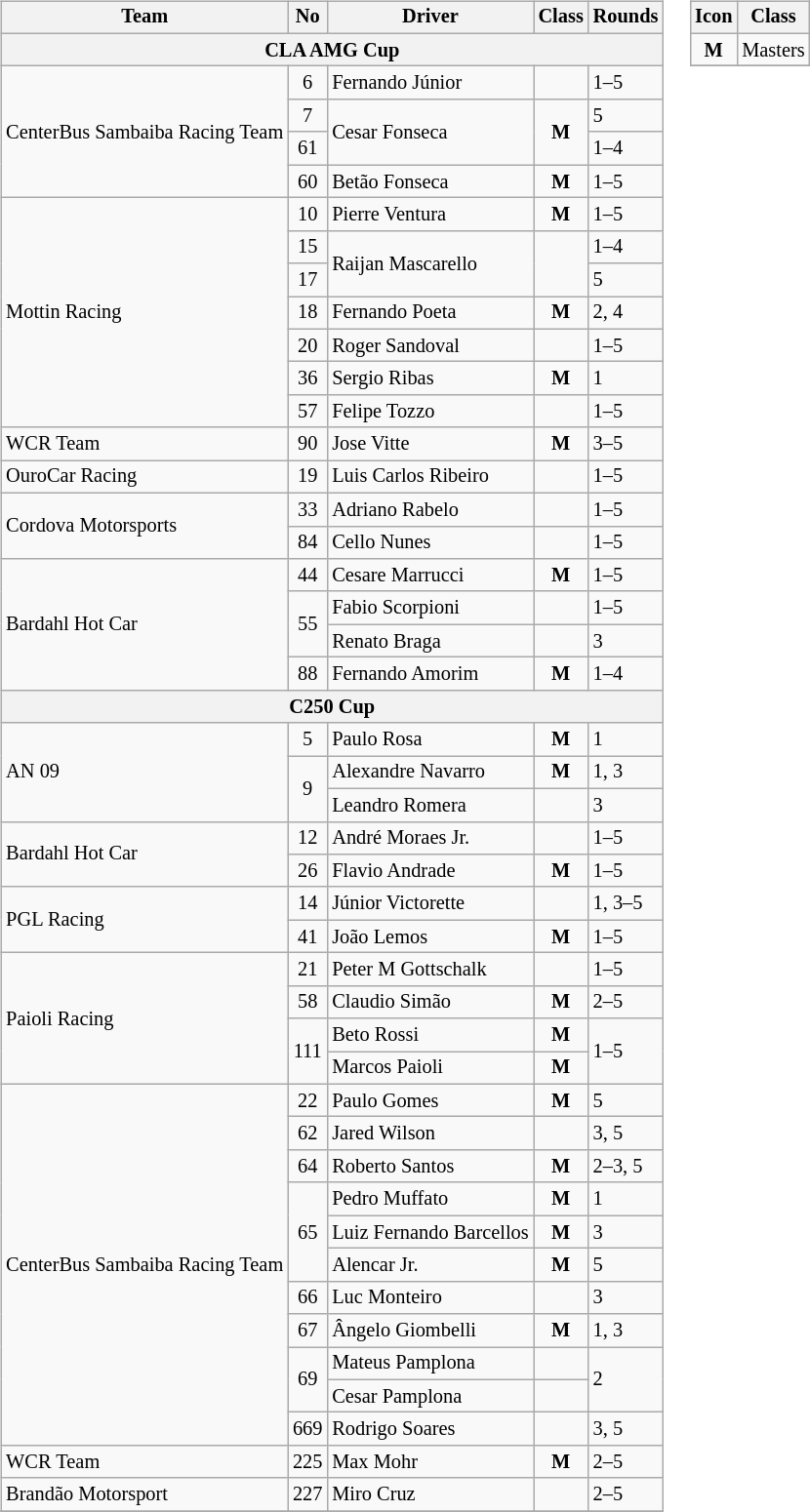<table>
<tr>
<td><br><table class="wikitable" style="font-size: 85%;">
<tr>
<th>Team</th>
<th>No</th>
<th>Driver</th>
<th>Class</th>
<th>Rounds</th>
</tr>
<tr>
<th colspan="5">CLA AMG Cup</th>
</tr>
<tr>
<td rowspan="4">CenterBus Sambaiba Racing Team</td>
<td align="center">6</td>
<td> Fernando Júnior</td>
<td></td>
<td>1–5</td>
</tr>
<tr>
<td align="center">7</td>
<td rowspan="2"> Cesar Fonseca</td>
<td rowspan="2" align="center"><strong><span>M</span></strong></td>
<td>5</td>
</tr>
<tr>
<td align="center">61</td>
<td>1–4</td>
</tr>
<tr>
<td align="center">60</td>
<td> Betão Fonseca</td>
<td align="center"><strong><span>M</span></strong></td>
<td>1–5</td>
</tr>
<tr>
<td rowspan="7">Mottin Racing</td>
<td align="center">10</td>
<td> Pierre Ventura</td>
<td align="center"><strong><span>M</span></strong></td>
<td>1–5</td>
</tr>
<tr>
<td align="center">15</td>
<td rowspan="2"> Raijan Mascarello</td>
<td rowspan="2"></td>
<td>1–4</td>
</tr>
<tr>
<td align="center">17</td>
<td>5</td>
</tr>
<tr>
<td align="center">18</td>
<td> Fernando Poeta</td>
<td align="center"><strong><span>M</span></strong></td>
<td>2, 4</td>
</tr>
<tr>
<td align="center">20</td>
<td> Roger Sandoval</td>
<td></td>
<td>1–5</td>
</tr>
<tr>
<td align="center">36</td>
<td> Sergio Ribas</td>
<td align="center"><strong><span>M</span></strong></td>
<td>1</td>
</tr>
<tr>
<td align="center">57</td>
<td> Felipe Tozzo</td>
<td></td>
<td>1–5</td>
</tr>
<tr>
<td>WCR Team</td>
<td align="center">90</td>
<td> Jose Vitte</td>
<td align="center"><strong><span>M</span></strong></td>
<td>3–5</td>
</tr>
<tr>
<td>OuroCar Racing</td>
<td align="center">19</td>
<td> Luis Carlos Ribeiro</td>
<td></td>
<td>1–5</td>
</tr>
<tr>
<td rowspan="2">Cordova Motorsports</td>
<td align="center">33</td>
<td> Adriano Rabelo</td>
<td></td>
<td>1–5</td>
</tr>
<tr>
<td align="center">84</td>
<td> Cello Nunes</td>
<td></td>
<td>1–5</td>
</tr>
<tr>
<td rowspan="4">Bardahl Hot Car</td>
<td align="center">44</td>
<td> Cesare Marrucci</td>
<td align="center"><strong><span>M</span></strong></td>
<td>1–5</td>
</tr>
<tr>
<td align="center" rowspan="2">55</td>
<td> Fabio Scorpioni</td>
<td></td>
<td>1–5</td>
</tr>
<tr>
<td> Renato Braga</td>
<td></td>
<td>3</td>
</tr>
<tr>
<td align="center">88</td>
<td> Fernando Amorim</td>
<td align="center"><strong><span>M</span></strong></td>
<td>1–4</td>
</tr>
<tr>
<th colspan="5">C250 Cup</th>
</tr>
<tr>
<td rowspan="3">AN 09</td>
<td align="center">5</td>
<td> Paulo Rosa</td>
<td align="center"><strong><span>M</span></strong></td>
<td>1</td>
</tr>
<tr>
<td align="center" rowspan="2">9</td>
<td> Alexandre Navarro</td>
<td align="center"><strong><span>M</span></strong></td>
<td>1, 3</td>
</tr>
<tr>
<td> Leandro Romera</td>
<td></td>
<td>3</td>
</tr>
<tr>
<td rowspan="2">Bardahl Hot Car</td>
<td align="center">12</td>
<td> André Moraes Jr.</td>
<td></td>
<td>1–5</td>
</tr>
<tr>
<td align="center">26</td>
<td> Flavio Andrade</td>
<td align="center"><strong><span>M</span></strong></td>
<td>1–5</td>
</tr>
<tr>
<td rowspan="2">PGL Racing</td>
<td align="center">14</td>
<td> Júnior Victorette</td>
<td></td>
<td>1, 3–5</td>
</tr>
<tr>
<td align="center">41</td>
<td> João Lemos</td>
<td align="center"><strong><span>M</span></strong></td>
<td>1–5</td>
</tr>
<tr>
<td rowspan="4">Paioli Racing</td>
<td align="center">21</td>
<td> Peter M Gottschalk</td>
<td></td>
<td>1–5</td>
</tr>
<tr>
<td align="center">58</td>
<td> Claudio Simão</td>
<td align="center"><strong><span>M</span></strong></td>
<td>2–5</td>
</tr>
<tr>
<td align="center" rowspan="2">111</td>
<td> Beto Rossi</td>
<td align="center"><strong><span>M</span></strong></td>
<td rowspan="2">1–5</td>
</tr>
<tr>
<td> Marcos Paioli</td>
<td align="center"><strong><span>M</span></strong></td>
</tr>
<tr>
<td rowspan="11">CenterBus Sambaiba Racing Team</td>
<td align="center">22</td>
<td> Paulo Gomes</td>
<td align="center"><strong><span>M</span></strong></td>
<td>5</td>
</tr>
<tr>
<td align="center">62</td>
<td> Jared Wilson</td>
<td></td>
<td>3, 5</td>
</tr>
<tr>
<td align="center">64</td>
<td> Roberto Santos</td>
<td align="center"><strong><span>M</span></strong></td>
<td>2–3, 5</td>
</tr>
<tr>
<td align="center" rowspan="3">65</td>
<td> Pedro Muffato</td>
<td align="center"><strong><span>M</span></strong></td>
<td>1</td>
</tr>
<tr>
<td> Luiz Fernando Barcellos</td>
<td align="center"><strong><span>M</span></strong></td>
<td>3</td>
</tr>
<tr>
<td> Alencar Jr.</td>
<td align="center"><strong><span>M</span></strong></td>
<td>5</td>
</tr>
<tr>
<td align="center">66</td>
<td> Luc Monteiro</td>
<td></td>
<td>3</td>
</tr>
<tr>
<td align="center">67</td>
<td> Ângelo Giombelli</td>
<td align="center"><strong><span>M</span></strong></td>
<td>1, 3</td>
</tr>
<tr>
<td align="center" rowspan="2">69</td>
<td> Mateus Pamplona</td>
<td></td>
<td rowspan="2">2</td>
</tr>
<tr>
<td> Cesar Pamplona</td>
<td></td>
</tr>
<tr>
<td align="center">669</td>
<td> Rodrigo Soares</td>
<td></td>
<td>3, 5</td>
</tr>
<tr>
<td>WCR Team</td>
<td align="center">225</td>
<td> Max Mohr</td>
<td align="center"><strong><span>M</span></strong></td>
<td>2–5</td>
</tr>
<tr>
<td>Brandão Motorsport</td>
<td align="center">227</td>
<td> Miro Cruz</td>
<td></td>
<td>2–5</td>
</tr>
<tr>
</tr>
</table>
</td>
<td valign="top"><br><table class="wikitable" style="font-size: 85%;">
<tr>
<th>Icon</th>
<th>Class</th>
</tr>
<tr>
<td align=center><strong><span>M</span></strong></td>
<td>Masters</td>
</tr>
<tr>
</tr>
</table>
</td>
</tr>
</table>
